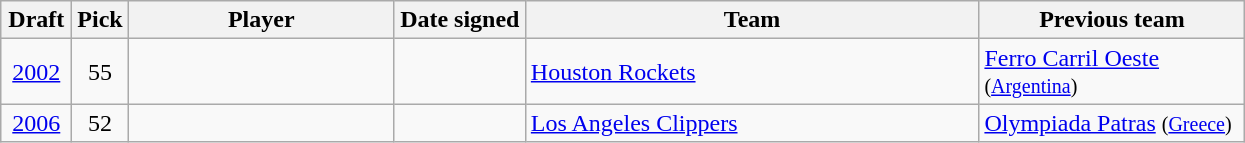<table class="wikitable sortable" style="text-align:left">
<tr>
<th style="width:40px">Draft</th>
<th style="width:30px">Pick</th>
<th style="width:170px">Player</th>
<th style="width:80px">Date signed</th>
<th style="width:295px">Team</th>
<th style="width:170px">Previous team</th>
</tr>
<tr>
<td align=center><a href='#'>2002</a></td>
<td align=center>55</td>
<td></td>
<td align=center></td>
<td><a href='#'>Houston Rockets</a></td>
<td><a href='#'>Ferro Carril Oeste</a> <small>(<a href='#'>Argentina</a>)</small></td>
</tr>
<tr>
<td align=center><a href='#'>2006</a></td>
<td align=center>52</td>
<td></td>
<td align=center></td>
<td><a href='#'>Los Angeles Clippers</a></td>
<td><a href='#'>Olympiada Patras</a> <small>(<a href='#'>Greece</a>)</small></td>
</tr>
</table>
